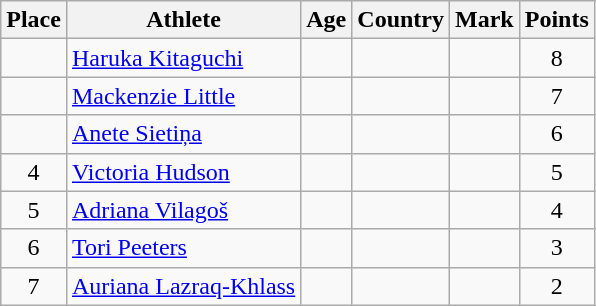<table class="wikitable mw-datatable sortable">
<tr>
<th>Place</th>
<th>Athlete</th>
<th>Age</th>
<th>Country</th>
<th>Mark</th>
<th>Points</th>
</tr>
<tr>
<td align=center></td>
<td><a href='#'>Haruka Kitaguchi</a></td>
<td></td>
<td></td>
<td></td>
<td align=center>8</td>
</tr>
<tr>
<td align=center></td>
<td><a href='#'>Mackenzie Little</a></td>
<td></td>
<td></td>
<td></td>
<td align=center>7</td>
</tr>
<tr>
<td align=center></td>
<td><a href='#'>Anete Sietiņa</a></td>
<td></td>
<td></td>
<td></td>
<td align=center>6</td>
</tr>
<tr>
<td align=center>4</td>
<td><a href='#'>Victoria Hudson</a></td>
<td></td>
<td></td>
<td></td>
<td align=center>5</td>
</tr>
<tr>
<td align=center>5</td>
<td><a href='#'>Adriana Vilagoš</a></td>
<td></td>
<td></td>
<td></td>
<td align=center>4</td>
</tr>
<tr>
<td align=center>6</td>
<td><a href='#'>Tori Peeters</a></td>
<td></td>
<td></td>
<td></td>
<td align=center>3</td>
</tr>
<tr>
<td align=center>7</td>
<td><a href='#'>Auriana Lazraq-Khlass</a></td>
<td></td>
<td></td>
<td></td>
<td align=center>2</td>
</tr>
</table>
